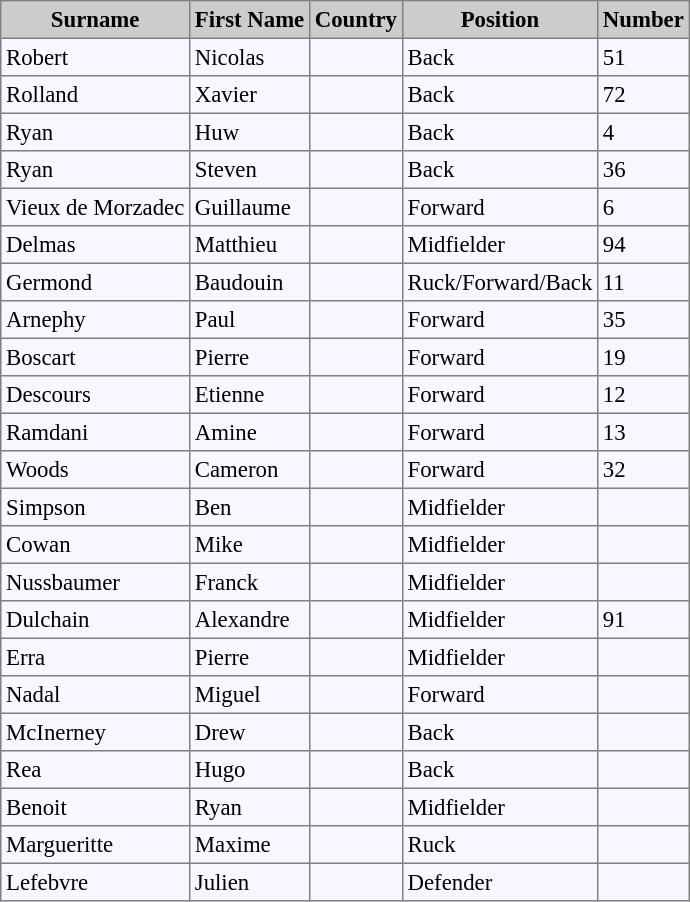<table bgcolor="#f7f8ff" cellpadding="3" cellspacing="0" border="1" style="font-size: 95%; border: gray solid 1px; border-collapse: collapse;">
<tr bgcolor="#CCCCCC">
<th>Surname</th>
<th>First Name</th>
<th>Country</th>
<th>Position</th>
<th>Number</th>
</tr>
<tr>
<td>Robert</td>
<td>Nicolas</td>
<td></td>
<td>Back</td>
<td>51</td>
</tr>
<tr>
<td>Rolland</td>
<td>Xavier</td>
<td></td>
<td>Back</td>
<td>72</td>
</tr>
<tr>
<td>Ryan</td>
<td>Huw</td>
<td></td>
<td>Back</td>
<td>4</td>
</tr>
<tr>
<td>Ryan</td>
<td>Steven</td>
<td></td>
<td>Back</td>
<td>36</td>
</tr>
<tr>
<td>Vieux de Morzadec</td>
<td>Guillaume</td>
<td></td>
<td>Forward</td>
<td>6</td>
</tr>
<tr>
<td>Delmas</td>
<td>Matthieu</td>
<td></td>
<td>Midfielder</td>
<td>94</td>
</tr>
<tr>
<td>Germond</td>
<td>Baudouin</td>
<td></td>
<td>Ruck/Forward/Back</td>
<td>11</td>
</tr>
<tr>
<td>Arnephy</td>
<td>Paul</td>
<td></td>
<td>Forward</td>
<td>35</td>
</tr>
<tr>
<td>Boscart</td>
<td>Pierre</td>
<td></td>
<td>Forward</td>
<td>19</td>
</tr>
<tr>
<td>Descours</td>
<td>Etienne</td>
<td></td>
<td>Forward</td>
<td>12</td>
</tr>
<tr>
<td>Ramdani</td>
<td>Amine</td>
<td></td>
<td>Forward</td>
<td>13</td>
</tr>
<tr>
<td>Woods</td>
<td>Cameron</td>
<td></td>
<td>Forward</td>
<td>32</td>
</tr>
<tr>
<td>Simpson</td>
<td>Ben</td>
<td></td>
<td>Midfielder</td>
<td></td>
</tr>
<tr>
<td>Cowan</td>
<td>Mike</td>
<td></td>
<td>Midfielder</td>
<td></td>
</tr>
<tr>
<td>Nussbaumer</td>
<td>Franck</td>
<td></td>
<td>Midfielder</td>
<td></td>
</tr>
<tr>
<td>Dulchain</td>
<td>Alexandre</td>
<td></td>
<td>Midfielder</td>
<td>91</td>
</tr>
<tr>
<td>Erra</td>
<td>Pierre</td>
<td></td>
<td>Midfielder</td>
<td></td>
</tr>
<tr>
<td>Nadal</td>
<td>Miguel</td>
<td></td>
<td>Forward</td>
<td></td>
</tr>
<tr>
<td>McInerney</td>
<td>Drew</td>
<td></td>
<td>Back</td>
<td></td>
</tr>
<tr>
<td>Rea</td>
<td>Hugo</td>
<td></td>
<td>Back</td>
<td></td>
</tr>
<tr>
<td>Benoit</td>
<td>Ryan</td>
<td></td>
<td>Midfielder</td>
<td></td>
</tr>
<tr>
<td>Margueritte</td>
<td>Maxime</td>
<td></td>
<td>Ruck</td>
<td></td>
</tr>
<tr>
<td>Lefebvre</td>
<td>Julien</td>
<td></td>
<td>Defender</td>
<td></td>
</tr>
</table>
